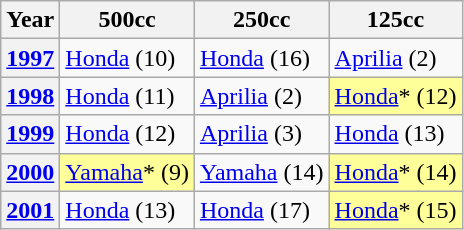<table class="wikitable">
<tr>
<th>Year</th>
<th>500cc</th>
<th>250cc</th>
<th>125cc</th>
</tr>
<tr>
<th><a href='#'>1997</a></th>
<td> <a href='#'>Honda</a> (10)</td>
<td> <a href='#'>Honda</a> (16)</td>
<td> <a href='#'>Aprilia</a> (2)</td>
</tr>
<tr>
<th><a href='#'>1998</a></th>
<td> <a href='#'>Honda</a> (11)</td>
<td> <a href='#'>Aprilia</a> (2)</td>
<td style="background:#ffff99;"> <a href='#'>Honda</a>* (12)</td>
</tr>
<tr>
<th><a href='#'>1999</a></th>
<td> <a href='#'>Honda</a> (12)</td>
<td> <a href='#'>Aprilia</a> (3)</td>
<td> <a href='#'>Honda</a> (13)</td>
</tr>
<tr>
<th><a href='#'>2000</a></th>
<td style="background:#ffff99;"> <a href='#'>Yamaha</a>* (9)</td>
<td> <a href='#'>Yamaha</a> (14)</td>
<td style="background:#ffff99;"> <a href='#'>Honda</a>* (14)</td>
</tr>
<tr>
<th><a href='#'>2001</a></th>
<td> <a href='#'>Honda</a> (13)</td>
<td> <a href='#'>Honda</a> (17)</td>
<td style="background:#ffff99;"> <a href='#'>Honda</a>* (15)</td>
</tr>
</table>
